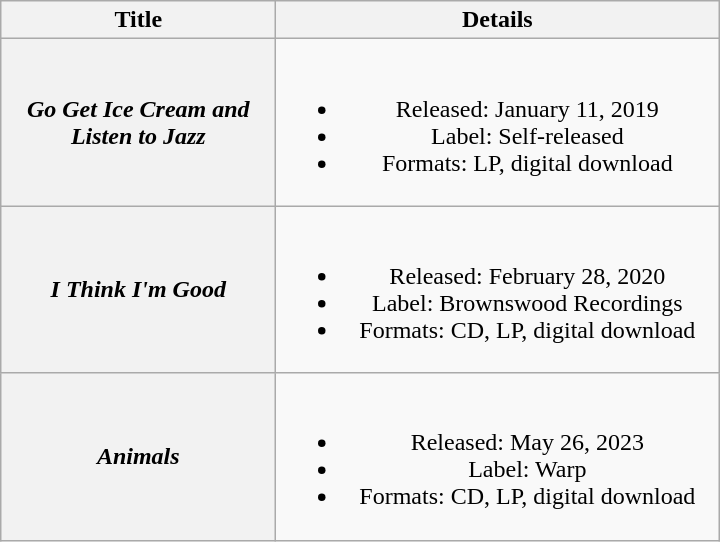<table class="wikitable plainrowheaders" style="text-align:center;">
<tr>
<th scope="col" style="width:11em;">Title</th>
<th scope="col" style="width:18em;">Details</th>
</tr>
<tr>
<th scope="row"><em>Go Get Ice Cream and Listen to Jazz</em></th>
<td><br><ul><li>Released: January 11, 2019</li><li>Label: Self-released</li><li>Formats: LP, digital download</li></ul></td>
</tr>
<tr>
<th scope="row"><em>I Think I'm Good</em></th>
<td><br><ul><li>Released: February 28, 2020</li><li>Label: Brownswood Recordings</li><li>Formats: CD, LP, digital download</li></ul></td>
</tr>
<tr>
<th scope="row"><em>Animals</em></th>
<td><br><ul><li>Released: May 26, 2023</li><li>Label: Warp</li><li>Formats: CD, LP, digital download</li></ul></td>
</tr>
</table>
